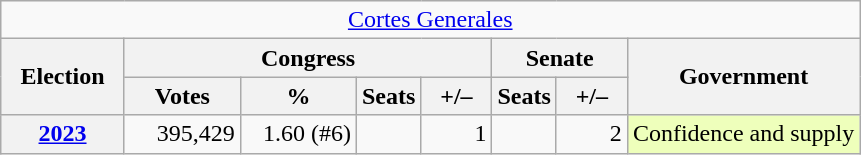<table class="wikitable" style="text-align:right;">
<tr>
<td colspan="9" align="center"><a href='#'>Cortes Generales</a></td>
</tr>
<tr>
<th rowspan="2" width="75">Election</th>
<th colspan="4">Congress</th>
<th colspan="2">Senate</th>
<th rowspan="2">Government</th>
</tr>
<tr>
<th width="70">Votes</th>
<th width="70">%</th>
<th>Seats</th>
<th width="40">+/–</th>
<th>Seats</th>
<th width="40">+/–</th>
</tr>
<tr>
<th><a href='#'>2023</a></th>
<td>395,429</td>
<td>1.60 (#6)</td>
<td></td>
<td>1</td>
<td></td>
<td>2</td>
<td style="background:#efb;">Confidence and supply</td>
</tr>
</table>
